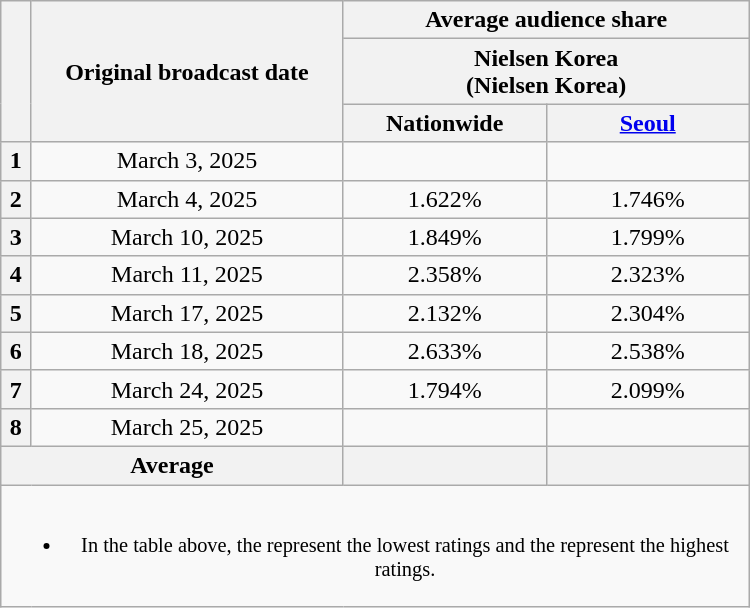<table class="wikitable" style="margin-left:auto; margin-right:auto; width:500px; text-align:center">
<tr>
<th rowspan="3" scope="col"></th>
<th rowspan="3" scope="col">Original broadcast date</th>
<th colspan="2" scope="col">Average audience share</th>
</tr>
<tr>
<th colspan="2" scope="col">Nielsen Korea<br>(Nielsen Korea)</th>
</tr>
<tr>
<th scope="col" style="width:8em">Nationwide</th>
<th scope="col" style="width:8em"><a href='#'>Seoul</a></th>
</tr>
<tr>
<th scope="row">1</th>
<td>March 3, 2025</td>
<td><strong></strong> </td>
<td></td>
</tr>
<tr>
<th scope="row">2</th>
<td>March 4, 2025</td>
<td>1.622% </td>
<td>1.746% </td>
</tr>
<tr>
<th scope="row">3</th>
<td>March 10, 2025</td>
<td>1.849% </td>
<td>1.799% </td>
</tr>
<tr>
<th scope="row">4</th>
<td>March 11, 2025</td>
<td>2.358% </td>
<td>2.323% </td>
</tr>
<tr>
<th scope="row">5</th>
<td>March 17, 2025</td>
<td>2.132% </td>
<td>2.304% </td>
</tr>
<tr>
<th scope="row">6</th>
<td>March 18, 2025</td>
<td>2.633% </td>
<td>2.538% </td>
</tr>
<tr>
<th scope="row">7</th>
<td>March 24, 2025</td>
<td>1.794% </td>
<td>2.099% </td>
</tr>
<tr>
<th scope="row">8</th>
<td>March 25, 2025</td>
<td><strong></strong> </td>
<td><strong></strong> </td>
</tr>
<tr>
<th colspan="2" scope="col">Average</th>
<th scope="col"></th>
<th scope="col"></th>
</tr>
<tr>
<td colspan="5" style="font-size:85%"><br><ul><li>In the table above, the <strong></strong> represent the lowest ratings and the <strong></strong> represent the highest ratings.</li></ul></td>
</tr>
</table>
